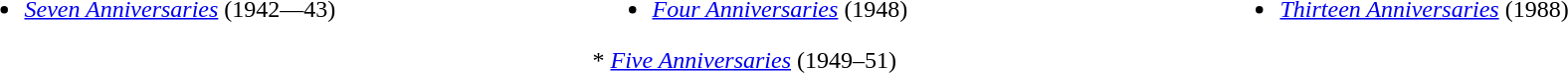<table width=100%>
<tr valign ="top">
<td width=33%><br><ul><li><em><a href='#'>Seven Anniversaries</a></em> (1942—43)</li></ul></td>
<td width=33%><br><ul><li><em><a href='#'>Four Anniversaries</a></em> (1948)</li></ul>* <em><a href='#'>Five Anniversaries</a></em> (1949–51)<br></td>
<td width=33%><br><ul><li><em><a href='#'>Thirteen Anniversaries</a></em> (1988)</li></ul></td>
</tr>
</table>
